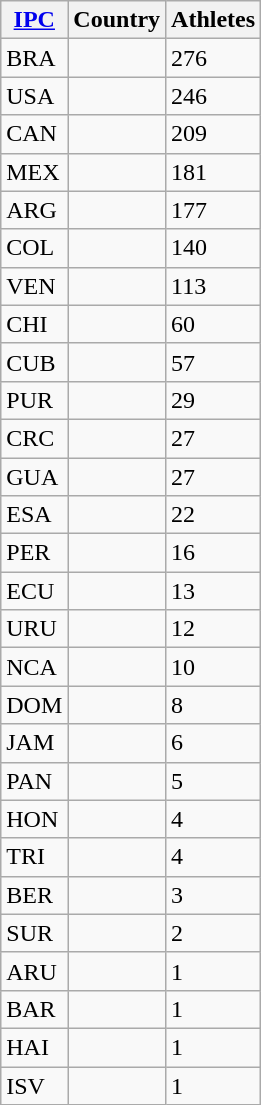<table class="wikitable collapsible collapsed sortable" style="border:0;">
<tr>
<th><a href='#'>IPC</a></th>
<th>Country</th>
<th>Athletes</th>
</tr>
<tr>
<td>BRA</td>
<td></td>
<td>276</td>
</tr>
<tr>
<td>USA</td>
<td></td>
<td>246</td>
</tr>
<tr>
<td>CAN</td>
<td></td>
<td>209</td>
</tr>
<tr>
<td>MEX</td>
<td></td>
<td>181</td>
</tr>
<tr>
<td>ARG</td>
<td></td>
<td>177</td>
</tr>
<tr>
<td>COL</td>
<td></td>
<td>140</td>
</tr>
<tr>
<td>VEN</td>
<td></td>
<td>113</td>
</tr>
<tr>
<td>CHI</td>
<td></td>
<td>60</td>
</tr>
<tr>
<td>CUB</td>
<td></td>
<td>57</td>
</tr>
<tr>
<td>PUR</td>
<td></td>
<td>29</td>
</tr>
<tr>
<td>CRC</td>
<td></td>
<td>27</td>
</tr>
<tr>
<td>GUA</td>
<td></td>
<td>27</td>
</tr>
<tr>
<td>ESA</td>
<td></td>
<td>22</td>
</tr>
<tr>
<td>PER</td>
<td></td>
<td>16</td>
</tr>
<tr>
<td>ECU</td>
<td></td>
<td>13</td>
</tr>
<tr>
<td>URU</td>
<td></td>
<td>12</td>
</tr>
<tr>
<td>NCA</td>
<td></td>
<td>10</td>
</tr>
<tr>
<td>DOM</td>
<td></td>
<td>8</td>
</tr>
<tr>
<td>JAM</td>
<td></td>
<td>6</td>
</tr>
<tr>
<td>PAN</td>
<td></td>
<td>5</td>
</tr>
<tr>
<td>HON</td>
<td></td>
<td>4</td>
</tr>
<tr>
<td>TRI</td>
<td></td>
<td>4</td>
</tr>
<tr>
<td>BER</td>
<td></td>
<td>3</td>
</tr>
<tr>
<td>SUR</td>
<td></td>
<td>2</td>
</tr>
<tr>
<td>ARU</td>
<td></td>
<td>1</td>
</tr>
<tr>
<td>BAR</td>
<td></td>
<td>1</td>
</tr>
<tr>
<td>HAI</td>
<td></td>
<td>1</td>
</tr>
<tr>
<td>ISV</td>
<td></td>
<td>1</td>
</tr>
</table>
